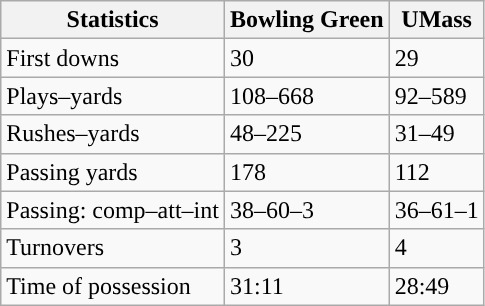<table class="wikitable" style="float:left">
<tr>
<th>Statistics</th>
<th>Bowling Green</th>
<th>UMass</th>
</tr>
<tr>
<td>First downs</td>
<td>30</td>
<td>29</td>
</tr>
<tr>
<td>Plays–yards</td>
<td>108–668</td>
<td>92–589</td>
</tr>
<tr>
<td>Rushes–yards</td>
<td>48–225</td>
<td>31–49</td>
</tr>
<tr>
<td>Passing yards</td>
<td>178</td>
<td>112</td>
</tr>
<tr>
<td>Passing: comp–att–int</td>
<td>38–60–3</td>
<td>36–61–1</td>
</tr>
<tr>
<td>Turnovers</td>
<td>3</td>
<td>4</td>
</tr>
<tr>
<td>Time of possession</td>
<td>31:11</td>
<td>28:49</td>
</tr>
</table>
